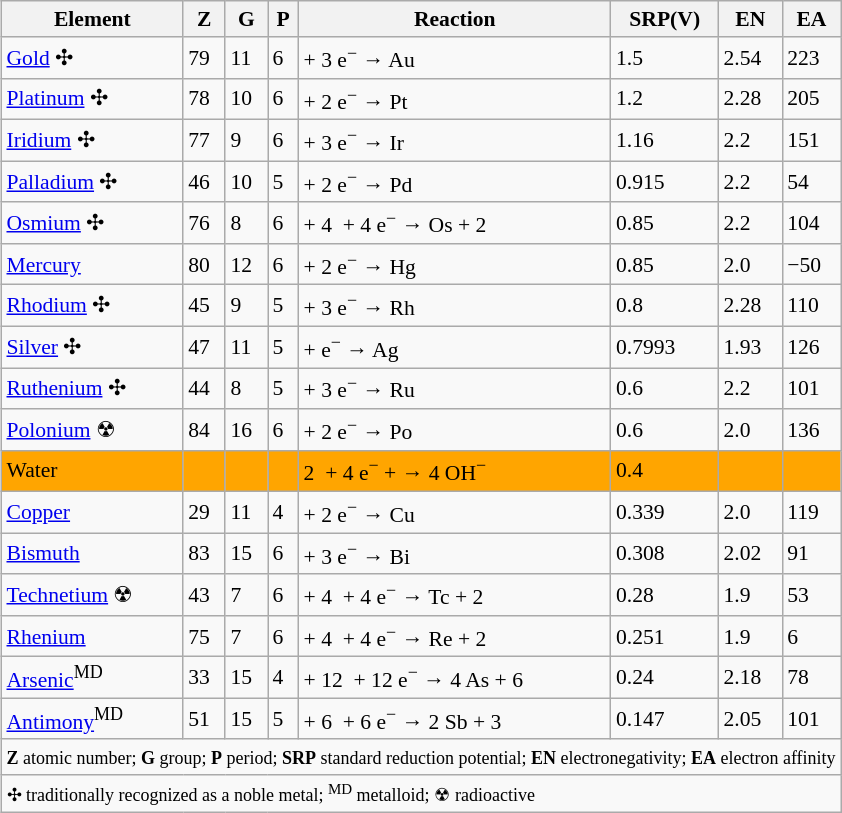<table class="wikitable sortable" style="font-size:90%; float:right; margin-left:20px">
<tr>
<th>Element</th>
<th>Z</th>
<th>G</th>
<th>P</th>
<th>Reaction</th>
<th>SRP(V)</th>
<th>EN</th>
<th>EA</th>
</tr>
<tr>
<td><a href='#'>Gold</a> ✣</td>
<td>79</td>
<td>11</td>
<td>6</td>
<td> + 3 e<sup>−</sup> → Au</td>
<td>1.5</td>
<td>2.54</td>
<td>223</td>
</tr>
<tr>
<td><a href='#'>Platinum</a> ✣</td>
<td>78</td>
<td>10</td>
<td>6</td>
<td> + 2 e<sup>−</sup> → Pt</td>
<td>1.2</td>
<td>2.28</td>
<td>205</td>
</tr>
<tr>
<td><a href='#'>Iridium</a> ✣</td>
<td>77</td>
<td>9</td>
<td>6</td>
<td> +  3 e<sup>−</sup> → Ir</td>
<td>1.16</td>
<td>2.2</td>
<td>151</td>
</tr>
<tr>
<td><a href='#'>Palladium</a> ✣</td>
<td>46</td>
<td>10</td>
<td>5</td>
<td> + 2 e<sup>−</sup> → Pd</td>
<td>0.915</td>
<td>2.2</td>
<td>54</td>
</tr>
<tr>
<td><a href='#'>Osmium</a> ✣</td>
<td>76</td>
<td>8</td>
<td>6</td>
<td> +  4  + 4 e<sup>−</sup> → Os + 2 </td>
<td>0.85</td>
<td>2.2</td>
<td>104</td>
</tr>
<tr>
<td><a href='#'>Mercury</a></td>
<td>80</td>
<td>12</td>
<td>6</td>
<td> + 2 e<sup>−</sup> → Hg</td>
<td>0.85</td>
<td>2.0</td>
<td>−50</td>
</tr>
<tr>
<td><a href='#'>Rhodium</a> ✣</td>
<td>45</td>
<td>9</td>
<td>5</td>
<td> + 3 e<sup>−</sup> → Rh</td>
<td>0.8</td>
<td>2.28</td>
<td>110</td>
</tr>
<tr>
<td><a href='#'>Silver</a> ✣</td>
<td>47</td>
<td>11</td>
<td>5</td>
<td> + e<sup>−</sup> → Ag</td>
<td>0.7993</td>
<td>1.93</td>
<td>126</td>
</tr>
<tr>
<td><a href='#'>Ruthenium</a> ✣</td>
<td>44</td>
<td>8</td>
<td>5</td>
<td> + 3 e<sup>−</sup> → Ru</td>
<td>0.6</td>
<td>2.2</td>
<td>101</td>
</tr>
<tr>
<td><a href='#'>Polonium</a> ☢</td>
<td>84</td>
<td>16</td>
<td>6</td>
<td> + 2 e<sup>−</sup> → Po</td>
<td>0.6</td>
<td>2.0</td>
<td>136</td>
</tr>
<tr style="background:orange">
<td>Water</td>
<td></td>
<td></td>
<td></td>
<td>2  + 4 e<sup>−</sup> + → 4 OH<sup>−</sup></td>
<td>0.4</td>
<td></td>
<td></td>
</tr>
<tr>
<td><a href='#'>Copper</a></td>
<td>29</td>
<td>11</td>
<td>4</td>
<td> + 2 e<sup>−</sup> → Cu</td>
<td>0.339</td>
<td>2.0</td>
<td>119</td>
</tr>
<tr>
<td><a href='#'>Bismuth</a></td>
<td>83</td>
<td>15</td>
<td>6</td>
<td> + 3 e<sup>−</sup> → Bi</td>
<td>0.308</td>
<td>2.02</td>
<td>91</td>
</tr>
<tr>
<td><a href='#'>Technetium</a> ☢</td>
<td>43</td>
<td>7</td>
<td>6</td>
<td> + 4  + 4 e<sup>−</sup> → Tc + 2 </td>
<td>0.28</td>
<td>1.9</td>
<td>53</td>
</tr>
<tr>
<td><a href='#'>Rhenium</a></td>
<td>75</td>
<td>7</td>
<td>6</td>
<td> + 4  + 4 e<sup>−</sup> → Re + 2 </td>
<td>0.251</td>
<td>1.9</td>
<td>6</td>
</tr>
<tr>
<td><a href='#'>Arsenic</a><sup>MD</sup></td>
<td>33</td>
<td>15</td>
<td>4</td>
<td> + 12  + 12 e<sup>−</sup> → 4 As + 6 </td>
<td>0.24</td>
<td>2.18</td>
<td>78</td>
</tr>
<tr>
<td><a href='#'>Antimony</a><sup>MD</sup></td>
<td>51</td>
<td>15</td>
<td>5</td>
<td> + 6  + 6 e<sup>−</sup> → 2 Sb + 3 </td>
<td>0.147</td>
<td>2.05</td>
<td>101</td>
</tr>
<tr>
<td colspan=8><small><strong>Z</strong> atomic number; <strong>G</strong> group; <strong>P</strong> period; <strong>SRP</strong> standard reduction potential; <strong>EN</strong> electronegativity; <strong>EA</strong> electron affinity</small></td>
</tr>
<tr>
<td colspan=8><small>✣ traditionally recognized as a noble metal; <sup>MD</sup> metalloid; ☢ radioactive</small></td>
</tr>
</table>
